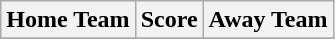<table class="wikitable" style="text-align: center">
<tr>
<th>Home Team</th>
<th>Score</th>
<th>Away Team</th>
</tr>
<tr>
</tr>
</table>
